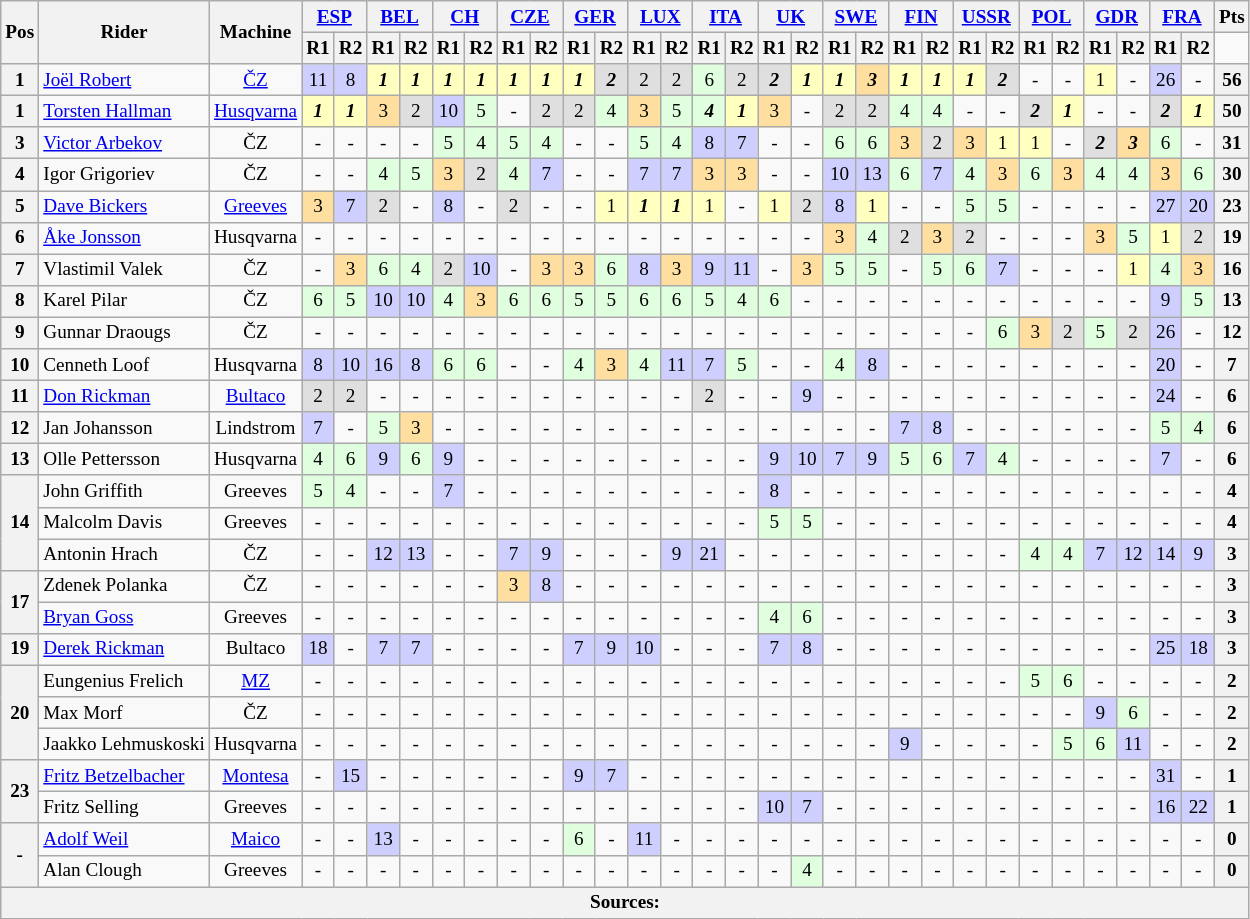<table class="wikitable" style="text-align:center; font-size:80%">
<tr>
<th valign="middle" rowspan=2>Pos</th>
<th valign="middle" rowspan=2>Rider</th>
<th valign="middle" rowspan=2>Machine</th>
<th colspan=2><a href='#'>ESP</a><br></th>
<th colspan=2><a href='#'>BEL</a><br></th>
<th colspan=2><a href='#'>CH</a><br></th>
<th colspan=2><a href='#'>CZE</a><br></th>
<th colspan=2><a href='#'>GER</a><br></th>
<th colspan=2><a href='#'>LUX</a><br></th>
<th colspan=2><a href='#'>ITA</a><br></th>
<th colspan=2><a href='#'>UK</a><br></th>
<th colspan=2><a href='#'>SWE</a><br></th>
<th colspan=2><a href='#'>FIN</a><br></th>
<th colspan=2><a href='#'>USSR</a><br></th>
<th colspan=2><a href='#'>POL</a><br></th>
<th colspan=2><a href='#'>GDR</a><br></th>
<th colspan=2><a href='#'>FRA</a><br></th>
<th valign="middle">Pts</th>
</tr>
<tr>
<th>R1</th>
<th>R2</th>
<th>R1</th>
<th>R2</th>
<th>R1</th>
<th>R2</th>
<th>R1</th>
<th>R2</th>
<th>R1</th>
<th>R2</th>
<th>R1</th>
<th>R2</th>
<th>R1</th>
<th>R2</th>
<th>R1</th>
<th>R2</th>
<th>R1</th>
<th>R2</th>
<th>R1</th>
<th>R2</th>
<th>R1</th>
<th>R2</th>
<th>R1</th>
<th>R2</th>
<th>R1</th>
<th>R2</th>
<th>R1</th>
<th>R2</th>
</tr>
<tr>
<th>1</th>
<td align=left> <a href='#'>Joël Robert</a></td>
<td><a href='#'>ČZ</a></td>
<td style="background:#cfcfff;">11</td>
<td style="background:#cfcfff;">8</td>
<td style="background:#ffffbf;"><strong><em>1</em></strong></td>
<td style="background:#ffffbf;"><strong><em>1</em></strong></td>
<td style="background:#ffffbf;"><strong><em>1</em></strong></td>
<td style="background:#ffffbf;"><strong><em>1</em></strong></td>
<td style="background:#ffffbf;"><strong><em>1</em></strong></td>
<td style="background:#ffffbf;"><strong><em>1</em></strong></td>
<td style="background:#ffffbf;"><strong><em>1</em></strong></td>
<td style="background:#dfdfdf;"><strong><em>2</em></strong></td>
<td style="background:#dfdfdf;">2</td>
<td style="background:#dfdfdf;">2</td>
<td style="background:#dfffdf;">6</td>
<td style="background:#dfdfdf;">2</td>
<td style="background:#dfdfdf;"><strong><em>2</em></strong></td>
<td style="background:#ffffbf;"><strong><em>1</em></strong></td>
<td style="background:#ffffbf;"><strong><em>1</em></strong></td>
<td style="background:#ffdf9f;"><strong><em>3</em></strong></td>
<td style="background:#ffffbf;"><strong><em>1</em></strong></td>
<td style="background:#ffffbf;"><strong><em>1</em></strong></td>
<td style="background:#ffffbf;"><strong><em>1</em></strong></td>
<td style="background:#dfdfdf;"><strong><em>2</em></strong></td>
<td>-</td>
<td>-</td>
<td style="background:#ffffbf;">1</td>
<td>-</td>
<td style="background:#cfcfff;">26</td>
<td>-</td>
<th>56</th>
</tr>
<tr>
<th>1</th>
<td align=left> <a href='#'>Torsten Hallman</a></td>
<td><a href='#'>Husqvarna</a></td>
<td style="background:#ffffbf;"><strong><em>1</em></strong></td>
<td style="background:#ffffbf;"><strong><em>1</em></strong></td>
<td style="background:#ffdf9f;">3</td>
<td style="background:#dfdfdf;">2</td>
<td style="background:#cfcfff;">10</td>
<td style="background:#dfffdf;">5</td>
<td>-</td>
<td style="background:#dfdfdf;">2</td>
<td style="background:#dfdfdf;">2</td>
<td style="background:#dfffdf;">4</td>
<td style="background:#ffdf9f;">3</td>
<td style="background:#dfffdf;">5</td>
<td style="background:#dfffdf;"><strong><em>4</em></strong></td>
<td style="background:#ffffbf;"><strong><em>1</em></strong></td>
<td style="background:#ffdf9f;">3</td>
<td>-</td>
<td style="background:#dfdfdf;">2</td>
<td style="background:#dfdfdf;">2</td>
<td style="background:#dfffdf;">4</td>
<td style="background:#dfffdf;">4</td>
<td>-</td>
<td>-</td>
<td style="background:#dfdfdf;"><strong><em>2</em></strong></td>
<td style="background:#ffffbf;"><strong><em>1</em></strong></td>
<td>-</td>
<td>-</td>
<td style="background:#dfdfdf;"><strong><em>2</em></strong></td>
<td style="background:#ffffbf;"><strong><em>1</em></strong></td>
<th>50</th>
</tr>
<tr>
<th>3</th>
<td align=left> <a href='#'>Victor Arbekov</a></td>
<td>ČZ</td>
<td>-</td>
<td>-</td>
<td>-</td>
<td>-</td>
<td style="background:#dfffdf;">5</td>
<td style="background:#dfffdf;">4</td>
<td style="background:#dfffdf;">5</td>
<td style="background:#dfffdf;">4</td>
<td>-</td>
<td>-</td>
<td style="background:#dfffdf;">5</td>
<td style="background:#dfffdf;">4</td>
<td style="background:#cfcfff;">8</td>
<td style="background:#cfcfff;">7</td>
<td>-</td>
<td>-</td>
<td style="background:#dfffdf;">6</td>
<td style="background:#dfffdf;">6</td>
<td style="background:#ffdf9f;">3</td>
<td style="background:#dfdfdf;">2</td>
<td style="background:#ffdf9f;">3</td>
<td style="background:#ffffbf;">1</td>
<td style="background:#ffffbf;">1</td>
<td>-</td>
<td style="background:#dfdfdf;"><strong><em>2</em></strong></td>
<td style="background:#ffdf9f;"><strong><em>3</em></strong></td>
<td style="background:#dfffdf;">6</td>
<td>-</td>
<th>31</th>
</tr>
<tr>
<th>4</th>
<td align=left> Igor Grigoriev</td>
<td>ČZ</td>
<td>-</td>
<td>-</td>
<td style="background:#dfffdf;">4</td>
<td style="background:#dfffdf;">5</td>
<td style="background:#ffdf9f;">3</td>
<td style="background:#dfdfdf;">2</td>
<td style="background:#dfffdf;">4</td>
<td style="background:#cfcfff;">7</td>
<td>-</td>
<td>-</td>
<td style="background:#cfcfff;">7</td>
<td style="background:#cfcfff;">7</td>
<td style="background:#ffdf9f;">3</td>
<td style="background:#ffdf9f;">3</td>
<td>-</td>
<td>-</td>
<td style="background:#cfcfff;">10</td>
<td style="background:#cfcfff;">13</td>
<td style="background:#dfffdf;">6</td>
<td style="background:#cfcfff;">7</td>
<td style="background:#dfffdf;">4</td>
<td style="background:#ffdf9f;">3</td>
<td style="background:#dfffdf;">6</td>
<td style="background:#ffdf9f;">3</td>
<td style="background:#dfffdf;">4</td>
<td style="background:#dfffdf;">4</td>
<td style="background:#ffdf9f;">3</td>
<td style="background:#dfffdf;">6</td>
<th>30</th>
</tr>
<tr>
<th>5</th>
<td align=left> <a href='#'>Dave Bickers</a></td>
<td><a href='#'>Greeves</a></td>
<td style="background:#ffdf9f;">3</td>
<td style="background:#cfcfff;">7</td>
<td style="background:#dfdfdf;">2</td>
<td>-</td>
<td style="background:#cfcfff;">8</td>
<td>-</td>
<td style="background:#dfdfdf;">2</td>
<td>-</td>
<td>-</td>
<td style="background:#ffffbf;">1</td>
<td style="background:#ffffbf;"><strong><em>1</em></strong></td>
<td style="background:#ffffbf;"><strong><em>1</em></strong></td>
<td style="background:#ffffbf;">1</td>
<td>-</td>
<td style="background:#ffffbf;">1</td>
<td style="background:#dfdfdf;">2</td>
<td style="background:#cfcfff;">8</td>
<td style="background:#ffffbf;">1</td>
<td>-</td>
<td>-</td>
<td style="background:#dfffdf;">5</td>
<td style="background:#dfffdf;">5</td>
<td>-</td>
<td>-</td>
<td>-</td>
<td>-</td>
<td style="background:#cfcfff;">27</td>
<td style="background:#cfcfff;">20</td>
<th>23</th>
</tr>
<tr>
<th>6</th>
<td align=left> <a href='#'>Åke Jonsson</a></td>
<td>Husqvarna</td>
<td>-</td>
<td>-</td>
<td>-</td>
<td>-</td>
<td>-</td>
<td>-</td>
<td>-</td>
<td>-</td>
<td>-</td>
<td>-</td>
<td>-</td>
<td>-</td>
<td>-</td>
<td>-</td>
<td>-</td>
<td>-</td>
<td style="background:#ffdf9f;">3</td>
<td style="background:#dfffdf;">4</td>
<td style="background:#dfdfdf;">2</td>
<td style="background:#ffdf9f;">3</td>
<td style="background:#dfdfdf;">2</td>
<td>-</td>
<td>-</td>
<td>-</td>
<td style="background:#ffdf9f;">3</td>
<td style="background:#dfffdf;">5</td>
<td style="background:#ffffbf;">1</td>
<td style="background:#dfdfdf;">2</td>
<th>19</th>
</tr>
<tr>
<th>7</th>
<td align=left> Vlastimil Valek</td>
<td>ČZ</td>
<td>-</td>
<td style="background:#ffdf9f;">3</td>
<td style="background:#dfffdf;">6</td>
<td style="background:#dfffdf;">4</td>
<td style="background:#dfdfdf;">2</td>
<td style="background:#cfcfff;">10</td>
<td>-</td>
<td style="background:#ffdf9f;">3</td>
<td style="background:#ffdf9f;">3</td>
<td style="background:#dfffdf;">6</td>
<td style="background:#cfcfff;">8</td>
<td style="background:#ffdf9f;">3</td>
<td style="background:#cfcfff;">9</td>
<td style="background:#cfcfff;">11</td>
<td>-</td>
<td style="background:#ffdf9f;">3</td>
<td style="background:#dfffdf;">5</td>
<td style="background:#dfffdf;">5</td>
<td>-</td>
<td style="background:#dfffdf;">5</td>
<td style="background:#dfffdf;">6</td>
<td style="background:#cfcfff;">7</td>
<td>-</td>
<td>-</td>
<td>-</td>
<td style="background:#ffffbf;">1</td>
<td style="background:#dfffdf;">4</td>
<td style="background:#ffdf9f;">3</td>
<th>16</th>
</tr>
<tr>
<th>8</th>
<td align=left> Karel Pilar</td>
<td>ČZ</td>
<td style="background:#dfffdf;">6</td>
<td style="background:#dfffdf;">5</td>
<td style="background:#cfcfff;">10</td>
<td style="background:#cfcfff;">10</td>
<td style="background:#dfffdf;">4</td>
<td style="background:#ffdf9f;">3</td>
<td style="background:#dfffdf;">6</td>
<td style="background:#dfffdf;">6</td>
<td style="background:#dfffdf;">5</td>
<td style="background:#dfffdf;">5</td>
<td style="background:#dfffdf;">6</td>
<td style="background:#dfffdf;">6</td>
<td style="background:#dfffdf;">5</td>
<td style="background:#dfffdf;">4</td>
<td style="background:#dfffdf;">6</td>
<td>-</td>
<td>-</td>
<td>-</td>
<td>-</td>
<td>-</td>
<td>-</td>
<td>-</td>
<td>-</td>
<td>-</td>
<td>-</td>
<td>-</td>
<td style="background:#cfcfff;">9</td>
<td style="background:#dfffdf;">5</td>
<th>13</th>
</tr>
<tr>
<th>9</th>
<td align=left> Gunnar Draougs</td>
<td>ČZ</td>
<td>-</td>
<td>-</td>
<td>-</td>
<td>-</td>
<td>-</td>
<td>-</td>
<td>-</td>
<td>-</td>
<td>-</td>
<td>-</td>
<td>-</td>
<td>-</td>
<td>-</td>
<td>-</td>
<td>-</td>
<td>-</td>
<td>-</td>
<td>-</td>
<td>-</td>
<td>-</td>
<td>-</td>
<td style="background:#dfffdf;">6</td>
<td style="background:#ffdf9f;">3</td>
<td style="background:#dfdfdf;">2</td>
<td style="background:#dfffdf;">5</td>
<td style="background:#dfdfdf;">2</td>
<td style="background:#cfcfff;">26</td>
<td>-</td>
<th>12</th>
</tr>
<tr>
<th>10</th>
<td align=left> Cenneth Loof</td>
<td>Husqvarna</td>
<td style="background:#cfcfff;">8</td>
<td style="background:#cfcfff;">10</td>
<td style="background:#cfcfff;">16</td>
<td style="background:#cfcfff;">8</td>
<td style="background:#dfffdf;">6</td>
<td style="background:#dfffdf;">6</td>
<td>-</td>
<td>-</td>
<td style="background:#dfffdf;">4</td>
<td style="background:#ffdf9f;">3</td>
<td style="background:#dfffdf;">4</td>
<td style="background:#cfcfff;">11</td>
<td style="background:#cfcfff;">7</td>
<td style="background:#dfffdf;">5</td>
<td>-</td>
<td>-</td>
<td style="background:#dfffdf;">4</td>
<td style="background:#cfcfff;">8</td>
<td>-</td>
<td>-</td>
<td>-</td>
<td>-</td>
<td>-</td>
<td>-</td>
<td>-</td>
<td>-</td>
<td style="background:#cfcfff;">20</td>
<td>-</td>
<th>7</th>
</tr>
<tr>
<th>11</th>
<td align=left> <a href='#'>Don Rickman</a></td>
<td><a href='#'>Bultaco</a></td>
<td style="background:#dfdfdf;">2</td>
<td style="background:#dfdfdf;">2</td>
<td>-</td>
<td>-</td>
<td>-</td>
<td>-</td>
<td>-</td>
<td>-</td>
<td>-</td>
<td>-</td>
<td>-</td>
<td>-</td>
<td style="background:#dfdfdf;">2</td>
<td>-</td>
<td>-</td>
<td style="background:#cfcfff;">9</td>
<td>-</td>
<td>-</td>
<td>-</td>
<td>-</td>
<td>-</td>
<td>-</td>
<td>-</td>
<td>-</td>
<td>-</td>
<td>-</td>
<td style="background:#cfcfff;">24</td>
<td>-</td>
<th>6</th>
</tr>
<tr>
<th>12</th>
<td align=left> Jan Johansson</td>
<td>Lindstrom</td>
<td style="background:#cfcfff;">7</td>
<td>-</td>
<td style="background:#dfffdf;">5</td>
<td style="background:#ffdf9f;">3</td>
<td>-</td>
<td>-</td>
<td>-</td>
<td>-</td>
<td>-</td>
<td>-</td>
<td>-</td>
<td>-</td>
<td>-</td>
<td>-</td>
<td>-</td>
<td>-</td>
<td>-</td>
<td>-</td>
<td style="background:#cfcfff;">7</td>
<td style="background:#cfcfff;">8</td>
<td>-</td>
<td>-</td>
<td>-</td>
<td>-</td>
<td>-</td>
<td>-</td>
<td style="background:#dfffdf;">5</td>
<td style="background:#dfffdf;">4</td>
<th>6</th>
</tr>
<tr>
<th>13</th>
<td align=left> Olle Pettersson</td>
<td>Husqvarna</td>
<td style="background:#dfffdf;">4</td>
<td style="background:#dfffdf;">6</td>
<td style="background:#cfcfff;">9</td>
<td style="background:#dfffdf;">6</td>
<td style="background:#cfcfff;">9</td>
<td>-</td>
<td>-</td>
<td>-</td>
<td>-</td>
<td>-</td>
<td>-</td>
<td>-</td>
<td>-</td>
<td>-</td>
<td style="background:#cfcfff;">9</td>
<td style="background:#cfcfff;">10</td>
<td style="background:#cfcfff;">7</td>
<td style="background:#cfcfff;">9</td>
<td style="background:#dfffdf;">5</td>
<td style="background:#dfffdf;">6</td>
<td style="background:#cfcfff;">7</td>
<td style="background:#dfffdf;">4</td>
<td>-</td>
<td>-</td>
<td>-</td>
<td>-</td>
<td style="background:#cfcfff;">7</td>
<td>-</td>
<th>6</th>
</tr>
<tr>
<th rowspan=3>14</th>
<td align=left> John Griffith</td>
<td>Greeves</td>
<td style="background:#dfffdf;">5</td>
<td style="background:#dfffdf;">4</td>
<td>-</td>
<td>-</td>
<td style="background:#cfcfff;">7</td>
<td>-</td>
<td>-</td>
<td>-</td>
<td>-</td>
<td>-</td>
<td>-</td>
<td>-</td>
<td>-</td>
<td>-</td>
<td style="background:#cfcfff;">8</td>
<td>-</td>
<td>-</td>
<td>-</td>
<td>-</td>
<td>-</td>
<td>-</td>
<td>-</td>
<td>-</td>
<td>-</td>
<td>-</td>
<td>-</td>
<td>-</td>
<td>-</td>
<th>4</th>
</tr>
<tr>
<td align=left> Malcolm Davis</td>
<td>Greeves</td>
<td>-</td>
<td>-</td>
<td>-</td>
<td>-</td>
<td>-</td>
<td>-</td>
<td>-</td>
<td>-</td>
<td>-</td>
<td>-</td>
<td>-</td>
<td>-</td>
<td>-</td>
<td>-</td>
<td style="background:#dfffdf;">5</td>
<td style="background:#dfffdf;">5</td>
<td>-</td>
<td>-</td>
<td>-</td>
<td>-</td>
<td>-</td>
<td>-</td>
<td>-</td>
<td>-</td>
<td>-</td>
<td>-</td>
<td>-</td>
<td>-</td>
<th>4</th>
</tr>
<tr>
<td align=left> Antonin Hrach</td>
<td>ČZ</td>
<td>-</td>
<td>-</td>
<td style="background:#cfcfff;">12</td>
<td style="background:#cfcfff;">13</td>
<td>-</td>
<td>-</td>
<td style="background:#cfcfff;">7</td>
<td style="background:#cfcfff;">9</td>
<td>-</td>
<td>-</td>
<td>-</td>
<td style="background:#cfcfff;">9</td>
<td style="background:#cfcfff;">21</td>
<td>-</td>
<td>-</td>
<td>-</td>
<td>-</td>
<td>-</td>
<td>-</td>
<td>-</td>
<td>-</td>
<td>-</td>
<td style="background:#dfffdf;">4</td>
<td style="background:#dfffdf;">4</td>
<td style="background:#cfcfff;">7</td>
<td style="background:#cfcfff;">12</td>
<td style="background:#cfcfff;">14</td>
<td style="background:#cfcfff;">9</td>
<th>3</th>
</tr>
<tr>
<th rowspan=2>17</th>
<td align=left> Zdenek Polanka</td>
<td>ČZ</td>
<td>-</td>
<td>-</td>
<td>-</td>
<td>-</td>
<td>-</td>
<td>-</td>
<td style="background:#ffdf9f;">3</td>
<td style="background:#cfcfff;">8</td>
<td>-</td>
<td>-</td>
<td>-</td>
<td>-</td>
<td>-</td>
<td>-</td>
<td>-</td>
<td>-</td>
<td>-</td>
<td>-</td>
<td>-</td>
<td>-</td>
<td>-</td>
<td>-</td>
<td>-</td>
<td>-</td>
<td>-</td>
<td>-</td>
<td>-</td>
<td>-</td>
<th>3</th>
</tr>
<tr>
<td align=left> <a href='#'>Bryan Goss</a></td>
<td>Greeves</td>
<td>-</td>
<td>-</td>
<td>-</td>
<td>-</td>
<td>-</td>
<td>-</td>
<td>-</td>
<td>-</td>
<td>-</td>
<td>-</td>
<td>-</td>
<td>-</td>
<td>-</td>
<td>-</td>
<td style="background:#dfffdf;">4</td>
<td style="background:#dfffdf;">6</td>
<td>-</td>
<td>-</td>
<td>-</td>
<td>-</td>
<td>-</td>
<td>-</td>
<td>-</td>
<td>-</td>
<td>-</td>
<td>-</td>
<td>-</td>
<td>-</td>
<th>3</th>
</tr>
<tr>
<th>19</th>
<td align=left> <a href='#'>Derek Rickman</a></td>
<td>Bultaco</td>
<td style="background:#cfcfff;">18</td>
<td>-</td>
<td style="background:#cfcfff;">7</td>
<td style="background:#cfcfff;">7</td>
<td>-</td>
<td>-</td>
<td>-</td>
<td>-</td>
<td style="background:#cfcfff;">7</td>
<td style="background:#cfcfff;">9</td>
<td style="background:#cfcfff;">10</td>
<td>-</td>
<td>-</td>
<td>-</td>
<td style="background:#cfcfff;">7</td>
<td style="background:#cfcfff;">8</td>
<td>-</td>
<td>-</td>
<td>-</td>
<td>-</td>
<td>-</td>
<td>-</td>
<td>-</td>
<td>-</td>
<td>-</td>
<td>-</td>
<td style="background:#cfcfff;">25</td>
<td style="background:#cfcfff;">18</td>
<th>3</th>
</tr>
<tr>
<th rowspan=3>20</th>
<td align=left> Eungenius Frelich</td>
<td><a href='#'>MZ</a></td>
<td>-</td>
<td>-</td>
<td>-</td>
<td>-</td>
<td>-</td>
<td>-</td>
<td>-</td>
<td>-</td>
<td>-</td>
<td>-</td>
<td>-</td>
<td>-</td>
<td>-</td>
<td>-</td>
<td>-</td>
<td>-</td>
<td>-</td>
<td>-</td>
<td>-</td>
<td>-</td>
<td>-</td>
<td>-</td>
<td style="background:#dfffdf;">5</td>
<td style="background:#dfffdf;">6</td>
<td>-</td>
<td>-</td>
<td>-</td>
<td>-</td>
<th>2</th>
</tr>
<tr>
<td align=left> Max Morf</td>
<td>ČZ</td>
<td>-</td>
<td>-</td>
<td>-</td>
<td>-</td>
<td>-</td>
<td>-</td>
<td>-</td>
<td>-</td>
<td>-</td>
<td>-</td>
<td>-</td>
<td>-</td>
<td>-</td>
<td>-</td>
<td>-</td>
<td>-</td>
<td>-</td>
<td>-</td>
<td>-</td>
<td>-</td>
<td>-</td>
<td>-</td>
<td>-</td>
<td>-</td>
<td style="background:#cfcfff;">9</td>
<td style="background:#dfffdf;">6</td>
<td>-</td>
<td>-</td>
<th>2</th>
</tr>
<tr>
<td align=left> Jaakko Lehmuskoski</td>
<td>Husqvarna</td>
<td>-</td>
<td>-</td>
<td>-</td>
<td>-</td>
<td>-</td>
<td>-</td>
<td>-</td>
<td>-</td>
<td>-</td>
<td>-</td>
<td>-</td>
<td>-</td>
<td>-</td>
<td>-</td>
<td>-</td>
<td>-</td>
<td>-</td>
<td>-</td>
<td style="background:#cfcfff;">9</td>
<td>-</td>
<td>-</td>
<td>-</td>
<td>-</td>
<td style="background:#dfffdf;">5</td>
<td style="background:#dfffdf;">6</td>
<td style="background:#cfcfff;">11</td>
<td>-</td>
<td>-</td>
<th>2</th>
</tr>
<tr>
<th rowspan=2>23</th>
<td align=left> <a href='#'>Fritz Betzelbacher</a></td>
<td><a href='#'>Montesa</a></td>
<td>-</td>
<td style="background:#cfcfff;">15</td>
<td>-</td>
<td>-</td>
<td>-</td>
<td>-</td>
<td>-</td>
<td>-</td>
<td style="background:#cfcfff;">9</td>
<td style="background:#cfcfff;">7</td>
<td>-</td>
<td>-</td>
<td>-</td>
<td>-</td>
<td>-</td>
<td>-</td>
<td>-</td>
<td>-</td>
<td>-</td>
<td>-</td>
<td>-</td>
<td>-</td>
<td>-</td>
<td>-</td>
<td>-</td>
<td>-</td>
<td style="background:#cfcfff;">31</td>
<td>-</td>
<th>1</th>
</tr>
<tr>
<td align=left> Fritz Selling</td>
<td>Greeves</td>
<td>-</td>
<td>-</td>
<td>-</td>
<td>-</td>
<td>-</td>
<td>-</td>
<td>-</td>
<td>-</td>
<td>-</td>
<td>-</td>
<td>-</td>
<td>-</td>
<td>-</td>
<td>-</td>
<td style="background:#cfcfff;">10</td>
<td style="background:#cfcfff;">7</td>
<td>-</td>
<td>-</td>
<td>-</td>
<td>-</td>
<td>-</td>
<td>-</td>
<td>-</td>
<td>-</td>
<td>-</td>
<td>-</td>
<td style="background:#cfcfff;">16</td>
<td style="background:#cfcfff;">22</td>
<th>1</th>
</tr>
<tr>
<th rowspan=2>-</th>
<td align=left> <a href='#'>Adolf Weil</a></td>
<td><a href='#'>Maico</a></td>
<td>-</td>
<td>-</td>
<td style="background:#cfcfff;">13</td>
<td>-</td>
<td>-</td>
<td>-</td>
<td>-</td>
<td>-</td>
<td style="background:#dfffdf;">6</td>
<td>-</td>
<td style="background:#cfcfff;">11</td>
<td>-</td>
<td>-</td>
<td>-</td>
<td>-</td>
<td>-</td>
<td>-</td>
<td>-</td>
<td>-</td>
<td>-</td>
<td>-</td>
<td>-</td>
<td>-</td>
<td>-</td>
<td>-</td>
<td>-</td>
<td>-</td>
<td>-</td>
<th>0</th>
</tr>
<tr>
<td align=left> Alan Clough</td>
<td>Greeves</td>
<td>-</td>
<td>-</td>
<td>-</td>
<td>-</td>
<td>-</td>
<td>-</td>
<td>-</td>
<td>-</td>
<td>-</td>
<td>-</td>
<td>-</td>
<td>-</td>
<td>-</td>
<td>-</td>
<td>-</td>
<td style="background:#dfffdf;">4</td>
<td>-</td>
<td>-</td>
<td>-</td>
<td>-</td>
<td>-</td>
<td>-</td>
<td>-</td>
<td>-</td>
<td>-</td>
<td>-</td>
<td>-</td>
<td>-</td>
<th>0</th>
</tr>
<tr>
<th colspan=34>Sources:</th>
</tr>
</table>
